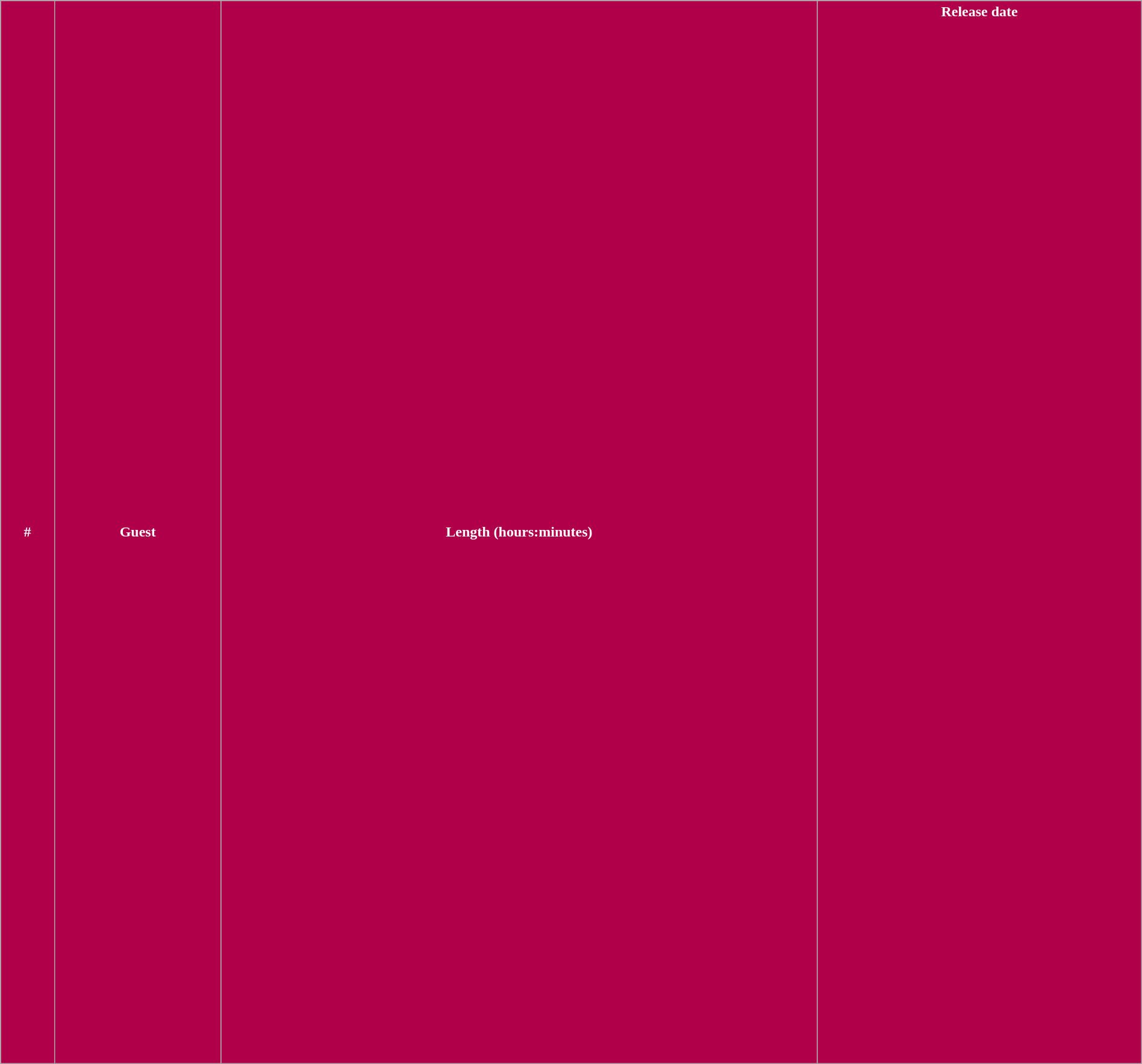<table class="wikitable plainrowheaders" style="width:100%;">
<tr style="color:white">
<th style="background-color: #B1004A;">#</th>
<th style="background-color: #B1004A;">Guest</th>
<th style="background-color: #B1004A;">Length (hours:minutes)</th>
<th style="background-color: #B1004A;">Release date<br><br><br><br><br><br><br><br><br><br><br><br><br><br><br><br><br><br><br><br><br><br><br><br><br><br><br><br><br><br><br><br><br><br><br><br><br><br><br><br><br><br><br><br><br><br><br><br><br><br><br><br><br><br><br><br><br><br><br><br><br><br><br><br><br></th>
</tr>
</table>
